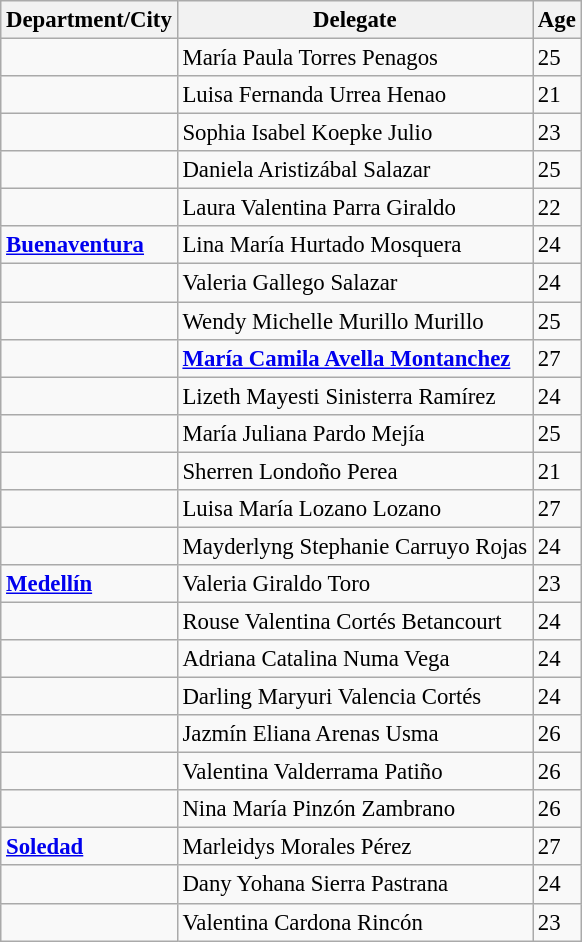<table class="wikitable sortable" style="font-size: 95%;">
<tr>
<th>Department/City</th>
<th>Delegate</th>
<th>Age</th>
</tr>
<tr>
<td><strong></strong></td>
<td>María Paula Torres Penagos</td>
<td>25</td>
</tr>
<tr>
<td><strong></strong></td>
<td>Luisa Fernanda Urrea Henao</td>
<td>21</td>
</tr>
<tr>
<td><strong></strong></td>
<td>Sophia Isabel Koepke Julio</td>
<td>23</td>
</tr>
<tr>
<td><strong></strong></td>
<td>Daniela Aristizábal Salazar</td>
<td>25</td>
</tr>
<tr>
<td><strong></strong></td>
<td>Laura Valentina Parra Giraldo</td>
<td>22</td>
</tr>
<tr>
<td><strong> <a href='#'>Buenaventura</a></strong></td>
<td>Lina María Hurtado Mosquera</td>
<td>24</td>
</tr>
<tr>
<td><strong></strong></td>
<td>Valeria Gallego Salazar</td>
<td>24</td>
</tr>
<tr>
<td><strong></strong></td>
<td>Wendy Michelle Murillo Murillo</td>
<td>25</td>
</tr>
<tr>
<td><strong></strong></td>
<td><strong><a href='#'>María Camila Avella Montanchez</a></strong></td>
<td>27</td>
</tr>
<tr>
<td><strong></strong></td>
<td>Lizeth Mayesti Sinisterra Ramírez</td>
<td>24</td>
</tr>
<tr>
<td><strong></strong></td>
<td>María Juliana Pardo Mejía</td>
<td>25</td>
</tr>
<tr>
<td><strong></strong></td>
<td>Sherren Londoño Perea</td>
<td>21</td>
</tr>
<tr>
<td><strong></strong></td>
<td>Luisa María Lozano Lozano</td>
<td>27</td>
</tr>
<tr>
<td><strong></strong></td>
<td>Mayderlyng Stephanie Carruyo Rojas</td>
<td>24</td>
</tr>
<tr>
<td><strong> <a href='#'>Medellín</a></strong></td>
<td>Valeria Giraldo Toro</td>
<td>23</td>
</tr>
<tr>
<td><strong></strong></td>
<td>Rouse Valentina Cortés Betancourt</td>
<td>24</td>
</tr>
<tr>
<td><strong></strong></td>
<td>Adriana Catalina Numa Vega</td>
<td>24</td>
</tr>
<tr>
<td><strong></strong></td>
<td>Darling Maryuri Valencia Cortés</td>
<td>24</td>
</tr>
<tr>
<td><strong></strong></td>
<td>Jazmín Eliana Arenas Usma</td>
<td>26</td>
</tr>
<tr>
<td><strong></strong></td>
<td>Valentina Valderrama Patiño</td>
<td>26</td>
</tr>
<tr>
<td><strong></strong></td>
<td>Nina María Pinzón Zambrano</td>
<td>26</td>
</tr>
<tr>
<td><strong> <a href='#'>Soledad</a></strong></td>
<td>Marleidys Morales Pérez</td>
<td>27</td>
</tr>
<tr>
<td><strong></strong></td>
<td>Dany Yohana Sierra Pastrana</td>
<td>24</td>
</tr>
<tr>
<td><strong></strong></td>
<td>Valentina Cardona Rincón</td>
<td>23</td>
</tr>
</table>
